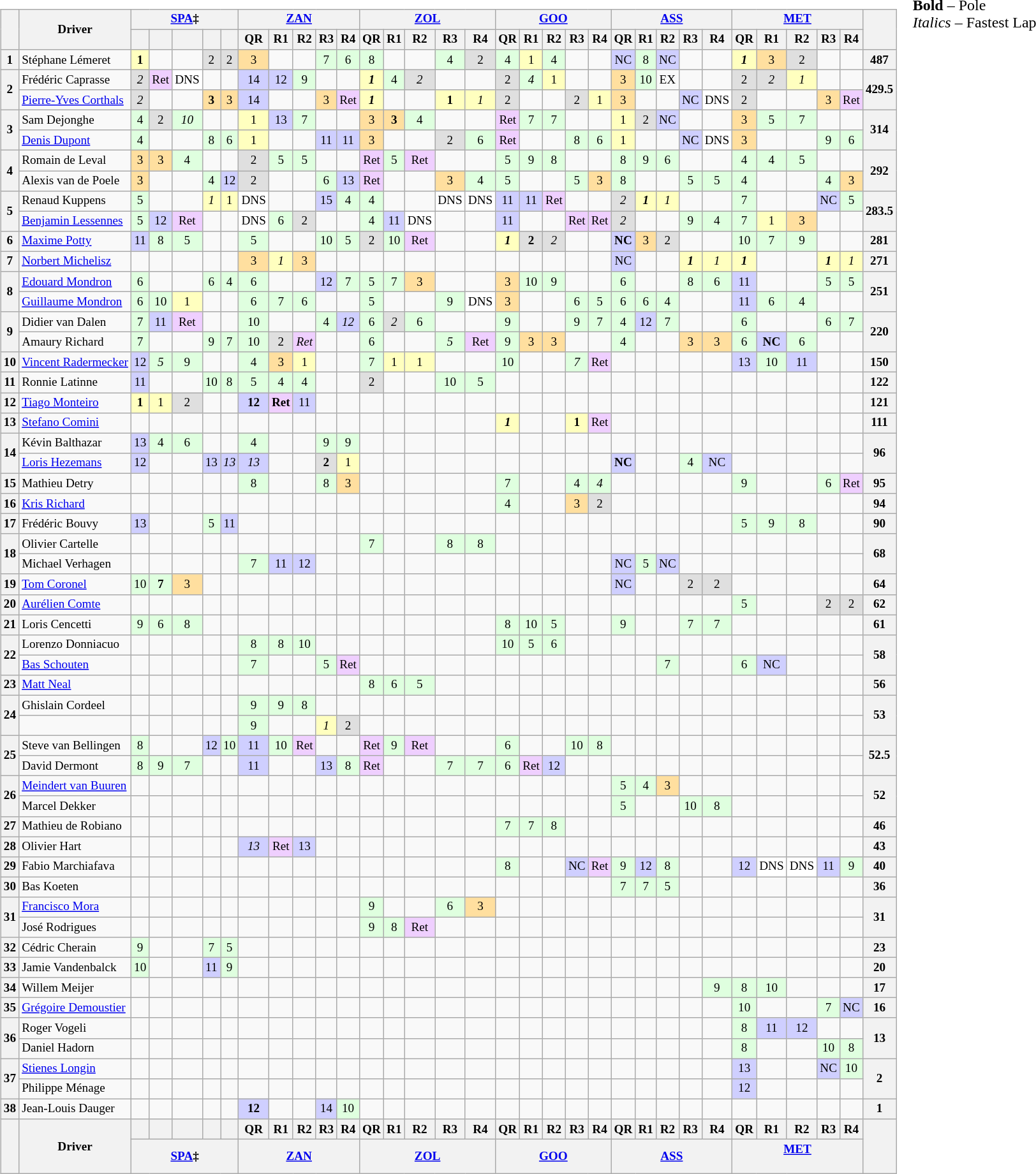<table>
<tr>
<td valign="top"><br><table class="wikitable" style="font-size: 80%; text-align: center;">
<tr valign="top">
<th rowspan=2 valign=middle></th>
<th rowspan=2 valign=middle>Driver</th>
<th colspan=5><a href='#'>SPA</a>‡<br></th>
<th colspan=5><a href='#'>ZAN</a><br></th>
<th colspan=5><a href='#'>ZOL</a><br></th>
<th colspan=5><a href='#'>GOO</a><br></th>
<th colspan=5><a href='#'>ASS</a><br></th>
<th colspan=5><a href='#'>MET</a><br></th>
<th rowspan=2 valign=middle></th>
</tr>
<tr>
<th></th>
<th></th>
<th></th>
<th></th>
<th></th>
<th>QR</th>
<th>R1</th>
<th>R2</th>
<th>R3</th>
<th>R4</th>
<th>QR</th>
<th>R1</th>
<th>R2</th>
<th>R3</th>
<th>R4</th>
<th>QR</th>
<th>R1</th>
<th>R2</th>
<th>R3</th>
<th>R4</th>
<th>QR</th>
<th>R1</th>
<th>R2</th>
<th>R3</th>
<th>R4</th>
<th>QR</th>
<th>R1</th>
<th>R2</th>
<th>R3</th>
<th>R4</th>
</tr>
<tr>
<th>1</th>
<td align=left> Stéphane Lémeret</td>
<td style="background:#ffffbf;"><strong>1</strong></td>
<td></td>
<td></td>
<td style="background:#dfdfdf;">2</td>
<td style="background:#dfdfdf;">2</td>
<td style="background:#ffdf9f;">3</td>
<td></td>
<td></td>
<td style="background:#dfffdf;">7</td>
<td style="background:#dfffdf;">6</td>
<td style="background:#dfffdf;">8</td>
<td></td>
<td></td>
<td style="background:#dfffdf;">4</td>
<td style="background:#dfdfdf;">2</td>
<td style="background:#dfffdf;">4</td>
<td style="background:#ffffbf;">1</td>
<td style="background:#dfffdf;">4</td>
<td></td>
<td></td>
<td style="background:#cfcfff;">NC</td>
<td style="background:#dfffdf;">8</td>
<td style="background:#cfcfff;">NC</td>
<td></td>
<td></td>
<td style="background:#ffffbf;"><strong><em>1</em></strong></td>
<td style="background:#ffdf9f;">3</td>
<td style="background:#dfdfdf;">2</td>
<td></td>
<td></td>
<th>487</th>
</tr>
<tr>
<th rowspan=2>2</th>
<td align=left> Frédéric Caprasse</td>
<td style="background:#dfdfdf;"><em>2</em></td>
<td style="background:#efcfff;">Ret</td>
<td style="background:#ffffff;">DNS</td>
<td></td>
<td></td>
<td style="background:#cfcfff;">14</td>
<td style="background:#cfcfff;">12</td>
<td style="background:#dfffdf;">9</td>
<td></td>
<td></td>
<td style="background:#ffffbf;"><strong><em>1</em></strong></td>
<td style="background:#dfffdf;">4</td>
<td style="background:#dfdfdf;"><em>2</em></td>
<td></td>
<td></td>
<td style="background:#dfdfdf;">2</td>
<td style="background:#dfffdf;"><em>4</em></td>
<td style="background:#ffffbf;">1</td>
<td></td>
<td></td>
<td style="background:#ffdf9f;">3</td>
<td style="background:#dfffdf;">10</td>
<td>EX</td>
<td></td>
<td></td>
<td style="background:#dfdfdf;">2</td>
<td style="background:#dfdfdf;"><em>2</em></td>
<td style="background:#ffffbf;"><em>1</em></td>
<td></td>
<td></td>
<th rowspan=2>429.5</th>
</tr>
<tr>
<td align=left> <a href='#'>Pierre-Yves Corthals</a></td>
<td style="background:#dfdfdf;"><em>2</em></td>
<td></td>
<td></td>
<td style="background:#ffdf9f;"><strong>3</strong></td>
<td style="background:#ffdf9f;">3</td>
<td style="background:#cfcfff;">14</td>
<td></td>
<td></td>
<td style="background:#ffdf9f;">3</td>
<td style="background:#efcfff;">Ret</td>
<td style="background:#ffffbf;"><strong><em>1</em></strong></td>
<td></td>
<td></td>
<td style="background:#ffffbf;"><strong>1</strong></td>
<td style="background:#ffffbf;"><em>1</em></td>
<td style="background:#dfdfdf;">2</td>
<td></td>
<td></td>
<td style="background:#dfdfdf;">2</td>
<td style="background:#ffffbf;">1</td>
<td style="background:#ffdf9f;">3</td>
<td></td>
<td></td>
<td style="background:#cfcfff;">NC</td>
<td style="background:#ffffff;">DNS</td>
<td style="background:#dfdfdf;">2</td>
<td></td>
<td></td>
<td style="background:#ffdf9f;">3</td>
<td style="background:#efcfff;">Ret</td>
</tr>
<tr>
<th rowspan=2>3</th>
<td align=left> Sam Dejonghe</td>
<td style="background:#dfffdf;">4</td>
<td style="background:#dfdfdf;">2</td>
<td style="background:#dfffdf;"><em>10</em></td>
<td></td>
<td></td>
<td style="background:#ffffbf;">1</td>
<td style="background:#cfcfff;">13</td>
<td style="background:#dfffdf;">7</td>
<td></td>
<td></td>
<td style="background:#ffdf9f;">3</td>
<td style="background:#ffdf9f;"><strong>3</strong></td>
<td style="background:#dfffdf;">4</td>
<td></td>
<td></td>
<td style="background:#efcfff;">Ret</td>
<td style="background:#dfffdf;">7</td>
<td style="background:#dfffdf;">7</td>
<td></td>
<td></td>
<td style="background:#ffffbf;">1</td>
<td style="background:#dfdfdf;">2</td>
<td style="background:#cfcfff;">NC</td>
<td></td>
<td></td>
<td style="background:#ffdf9f;">3</td>
<td style="background:#dfffdf;">5</td>
<td style="background:#dfffdf;">7</td>
<td></td>
<td></td>
<th rowspan=2>314</th>
</tr>
<tr>
<td align=left> <a href='#'>Denis Dupont</a></td>
<td style="background:#dfffdf;">4</td>
<td></td>
<td></td>
<td style="background:#dfffdf;">8</td>
<td style="background:#dfffdf;">6</td>
<td style="background:#ffffbf;">1</td>
<td></td>
<td></td>
<td style="background:#cfcfff;">11</td>
<td style="background:#cfcfff;">11</td>
<td style="background:#ffdf9f;">3</td>
<td></td>
<td></td>
<td style="background:#dfdfdf;">2</td>
<td style="background:#dfffdf;">6</td>
<td style="background:#efcfff;">Ret</td>
<td></td>
<td></td>
<td style="background:#dfffdf;">8</td>
<td style="background:#dfffdf;">6</td>
<td style="background:#ffffbf;">1</td>
<td></td>
<td></td>
<td style="background:#cfcfff;">NC</td>
<td style="background:#ffffff;">DNS</td>
<td style="background:#ffdf9f;">3</td>
<td></td>
<td></td>
<td style="background:#dfffdf;">9</td>
<td style="background:#dfffdf;">6</td>
</tr>
<tr>
<th rowspan=2>4</th>
<td align=left> Romain de Leval</td>
<td style="background:#ffdf9f;">3</td>
<td style="background:#ffdf9f;">3</td>
<td style="background:#dfffdf;">4</td>
<td></td>
<td></td>
<td style="background:#dfdfdf;">2</td>
<td style="background:#dfffdf;">5</td>
<td style="background:#dfffdf;">5</td>
<td></td>
<td></td>
<td style="background:#efcfff;">Ret</td>
<td style="background:#dfffdf;">5</td>
<td style="background:#efcfff;">Ret</td>
<td></td>
<td></td>
<td style="background:#dfffdf;">5</td>
<td style="background:#dfffdf;">9</td>
<td style="background:#dfffdf;">8</td>
<td></td>
<td></td>
<td style="background:#dfffdf;">8</td>
<td style="background:#dfffdf;">9</td>
<td style="background:#dfffdf;">6</td>
<td></td>
<td></td>
<td style="background:#dfffdf;">4</td>
<td style="background:#dfffdf;">4</td>
<td style="background:#dfffdf;">5</td>
<td></td>
<td></td>
<th rowspan=2>292</th>
</tr>
<tr>
<td align=left> Alexis van de Poele</td>
<td style="background:#ffdf9f;">3</td>
<td></td>
<td></td>
<td style="background:#dfffdf;">4</td>
<td style="background:#cfcfff;">12</td>
<td style="background:#dfdfdf;">2</td>
<td></td>
<td></td>
<td style="background:#dfffdf;">6</td>
<td style="background:#cfcfff;">13</td>
<td style="background:#efcfff;">Ret</td>
<td></td>
<td></td>
<td style="background:#ffdf9f;">3</td>
<td style="background:#dfffdf;">4</td>
<td style="background:#dfffdf;">5</td>
<td></td>
<td></td>
<td style="background:#dfffdf;">5</td>
<td style="background:#ffdf9f;">3</td>
<td style="background:#dfffdf;">8</td>
<td></td>
<td></td>
<td style="background:#dfffdf;">5</td>
<td style="background:#dfffdf;">5</td>
<td style="background:#dfffdf;">4</td>
<td></td>
<td></td>
<td style="background:#dfffdf;">4</td>
<td style="background:#ffdf9f;">3</td>
</tr>
<tr>
<th rowspan=2>5</th>
<td align=left> Renaud Kuppens</td>
<td style="background:#dfffdf;">5</td>
<td></td>
<td></td>
<td style="background:#ffffbf;"><em>1</em></td>
<td style="background:#ffffbf;">1</td>
<td style="background:#ffffff;">DNS</td>
<td></td>
<td></td>
<td style="background:#cfcfff;">15</td>
<td style="background:#dfffdf;">4</td>
<td style="background:#dfffdf;">4</td>
<td></td>
<td></td>
<td style="background:#ffffff;">DNS</td>
<td style="background:#ffffff;">DNS</td>
<td style="background:#cfcfff;">11</td>
<td style="background:#cfcfff;">11</td>
<td style="background:#efcfff;">Ret</td>
<td></td>
<td></td>
<td style="background:#dfdfdf;"><em>2</em></td>
<td style="background:#ffffbf;"><strong><em>1</em></strong></td>
<td style="background:#ffffbf;"><em>1</em></td>
<td></td>
<td></td>
<td style="background:#dfffdf;">7</td>
<td></td>
<td></td>
<td style="background:#cfcfff;">NC</td>
<td style="background:#dfffdf;">5</td>
<th rowspan=2>283.5</th>
</tr>
<tr>
<td align=left> <a href='#'>Benjamin Lessennes</a></td>
<td style="background:#dfffdf;">5</td>
<td style="background:#cfcfff;">12</td>
<td style="background:#efcfff;">Ret</td>
<td></td>
<td></td>
<td style="background:#ffffff;">DNS</td>
<td style="background:#dfffdf;">6</td>
<td style="background:#dfdfdf;">2</td>
<td></td>
<td></td>
<td style="background:#dfffdf;">4</td>
<td style="background:#cfcfff;">11</td>
<td style="background:#ffffff;">DNS</td>
<td></td>
<td></td>
<td style="background:#cfcfff;">11</td>
<td></td>
<td></td>
<td style="background:#efcfff;">Ret</td>
<td style="background:#efcfff;">Ret</td>
<td style="background:#dfdfdf;"><em>2</em></td>
<td></td>
<td></td>
<td style="background:#dfffdf;">9</td>
<td style="background:#dfffdf;">4</td>
<td style="background:#dfffdf;">7</td>
<td style="background:#ffffbf;">1</td>
<td style="background:#ffdf9f;">3</td>
<td></td>
<td></td>
</tr>
<tr>
<th>6</th>
<td align=left> <a href='#'>Maxime Potty</a></td>
<td style="background:#cfcfff;">11</td>
<td style="background:#dfffdf;">8</td>
<td style="background:#dfffdf;">5</td>
<td></td>
<td></td>
<td style="background:#dfffdf;">5</td>
<td></td>
<td></td>
<td style="background:#dfffdf;">10</td>
<td style="background:#dfffdf;">5</td>
<td style="background:#dfdfdf;">2</td>
<td style="background:#dfffdf;">10</td>
<td style="background:#efcfff;">Ret</td>
<td></td>
<td></td>
<td style="background:#ffffbf;"><strong><em>1</em></strong></td>
<td style="background:#dfdfdf;"><strong>2</strong></td>
<td style="background:#dfdfdf;"><em>2</em></td>
<td></td>
<td></td>
<td style="background:#cfcfff;"><strong>NC</strong></td>
<td style="background:#ffdf9f;">3</td>
<td style="background:#dfdfdf;">2</td>
<td></td>
<td></td>
<td style="background:#dfffdf;">10</td>
<td style="background:#dfffdf;">7</td>
<td style="background:#dfffdf;">9</td>
<td></td>
<td></td>
<th>281</th>
</tr>
<tr>
<th>7</th>
<td align=left> <a href='#'>Norbert Michelisz</a></td>
<td></td>
<td></td>
<td></td>
<td></td>
<td></td>
<td style="background:#ffdf9f;">3</td>
<td style="background:#ffffbf;"><em>1</em></td>
<td style="background:#ffdf9f;">3</td>
<td></td>
<td></td>
<td></td>
<td></td>
<td></td>
<td></td>
<td></td>
<td></td>
<td></td>
<td></td>
<td></td>
<td></td>
<td style="background:#cfcfff;">NC</td>
<td></td>
<td></td>
<td style="background:#ffffbf;"><strong><em>1</em></strong></td>
<td style="background:#ffffbf;"><em>1</em></td>
<td style="background:#ffffbf;"><strong><em>1</em></strong></td>
<td></td>
<td></td>
<td style="background:#ffffbf;"><strong><em>1</em></strong></td>
<td style="background:#ffffbf;"><em>1</em></td>
<th>271</th>
</tr>
<tr>
<th rowspan=2>8</th>
<td align=left> <a href='#'>Edouard Mondron</a></td>
<td style="background:#dfffdf;">6</td>
<td></td>
<td></td>
<td style="background:#dfffdf;">6</td>
<td style="background:#dfffdf;">4</td>
<td style="background:#dfffdf;">6</td>
<td></td>
<td></td>
<td style="background:#cfcfff;">12</td>
<td style="background:#dfffdf;">7</td>
<td style="background:#dfffdf;">5</td>
<td style="background:#dfffdf;">7</td>
<td style="background:#ffdf9f;">3</td>
<td></td>
<td></td>
<td style="background:#ffdf9f;">3</td>
<td style="background:#dfffdf;">10</td>
<td style="background:#dfffdf;">9</td>
<td></td>
<td></td>
<td style="background:#dfffdf;">6</td>
<td></td>
<td></td>
<td style="background:#dfffdf;">8</td>
<td style="background:#dfffdf;">6</td>
<td style="background:#cfcfff;">11</td>
<td></td>
<td></td>
<td style="background:#dfffdf;">5</td>
<td style="background:#dfffdf;">5</td>
<th rowspan=2>251</th>
</tr>
<tr>
<td align=left> <a href='#'>Guillaume Mondron</a></td>
<td style="background:#dfffdf;">6</td>
<td style="background:#dfffdf;">10</td>
<td style="background:#ffffbf;">1</td>
<td></td>
<td></td>
<td style="background:#dfffdf;">6</td>
<td style="background:#dfffdf;">7</td>
<td style="background:#dfffdf;">6</td>
<td></td>
<td></td>
<td style="background:#dfffdf;">5</td>
<td></td>
<td></td>
<td style="background:#dfffdf;">9</td>
<td style="background:#ffffff;">DNS</td>
<td style="background:#ffdf9f;">3</td>
<td></td>
<td></td>
<td style="background:#dfffdf;">6</td>
<td style="background:#dfffdf;">5</td>
<td style="background:#dfffdf;">6</td>
<td style="background:#dfffdf;">6</td>
<td style="background:#dfffdf;">4</td>
<td></td>
<td></td>
<td style="background:#cfcfff;">11</td>
<td style="background:#dfffdf;">6</td>
<td style="background:#dfffdf;">4</td>
<td></td>
<td></td>
</tr>
<tr>
<th rowspan=2>9</th>
<td align=left> Didier van Dalen</td>
<td style="background:#dfffdf;">7</td>
<td style="background:#cfcfff;">11</td>
<td style="background:#efcfff;">Ret</td>
<td></td>
<td></td>
<td style="background:#dfffdf;">10</td>
<td></td>
<td></td>
<td style="background:#dfffdf;">4</td>
<td style="background:#cfcfff;"><em>12</em></td>
<td style="background:#dfffdf;">6</td>
<td style="background:#dfdfdf;"><em>2</em></td>
<td style="background:#dfffdf;">6</td>
<td></td>
<td></td>
<td style="background:#dfffdf;">9</td>
<td></td>
<td></td>
<td style="background:#dfffdf;">9</td>
<td style="background:#dfffdf;">7</td>
<td style="background:#dfffdf;">4</td>
<td style="background:#cfcfff;">12</td>
<td style="background:#dfffdf;">7</td>
<td></td>
<td></td>
<td style="background:#dfffdf;">6</td>
<td></td>
<td></td>
<td style="background:#dfffdf;">6</td>
<td style="background:#dfffdf;">7</td>
<th rowspan=2>220</th>
</tr>
<tr>
<td align=left> Amaury Richard</td>
<td style="background:#dfffdf;">7</td>
<td></td>
<td></td>
<td style="background:#dfffdf;">9</td>
<td style="background:#dfffdf;">7</td>
<td style="background:#dfffdf;">10</td>
<td style="background:#dfdfdf;">2</td>
<td style="background:#efcfff;"><em>Ret</em></td>
<td></td>
<td></td>
<td style="background:#dfffdf;">6</td>
<td></td>
<td></td>
<td style="background:#dfffdf;"><em>5</em></td>
<td style="background:#efcfff;">Ret</td>
<td style="background:#dfffdf;">9</td>
<td style="background:#ffdf9f;">3</td>
<td style="background:#ffdf9f;">3</td>
<td></td>
<td></td>
<td style="background:#dfffdf;">4</td>
<td></td>
<td></td>
<td style="background:#ffdf9f;">3</td>
<td style="background:#ffdf9f;">3</td>
<td style="background:#dfffdf;">6</td>
<td style="background:#cfcfff;"><strong>NC</strong></td>
<td style="background:#dfffdf;">6</td>
<td></td>
<td></td>
</tr>
<tr>
<th>10</th>
<td align=left> <a href='#'>Vincent Radermecker</a></td>
<td style="background:#cfcfff;">12</td>
<td style="background:#dfffdf;"><em>5</em></td>
<td style="background:#dfffdf;">9</td>
<td></td>
<td></td>
<td style="background:#dfffdf;">4</td>
<td style="background:#ffdf9f;">3</td>
<td style="background:#ffffbf;">1</td>
<td></td>
<td></td>
<td style="background:#dfffdf;">7</td>
<td style="background:#ffffbf;">1</td>
<td style="background:#ffffbf;">1</td>
<td></td>
<td></td>
<td style="background:#dfffdf;">10</td>
<td></td>
<td></td>
<td style="background:#dfffdf;"><em>7</em></td>
<td style="background:#efcfff;">Ret</td>
<td></td>
<td></td>
<td></td>
<td></td>
<td></td>
<td style="background:#cfcfff;">13</td>
<td style="background:#dfffdf;">10</td>
<td style="background:#cfcfff;">11</td>
<td></td>
<td></td>
<th>150</th>
</tr>
<tr>
<th>11</th>
<td align=left> Ronnie Latinne</td>
<td style="background:#cfcfff;">11</td>
<td></td>
<td></td>
<td style="background:#dfffdf;">10</td>
<td style="background:#dfffdf;">8</td>
<td style="background:#dfffdf;">5</td>
<td style="background:#dfffdf;">4</td>
<td style="background:#dfffdf;">4</td>
<td></td>
<td></td>
<td style="background:#dfdfdf;">2</td>
<td></td>
<td></td>
<td style="background:#dfffdf;">10</td>
<td style="background:#dfffdf;">5</td>
<td></td>
<td></td>
<td></td>
<td></td>
<td></td>
<td></td>
<td></td>
<td></td>
<td></td>
<td></td>
<td></td>
<td></td>
<td></td>
<td></td>
<td></td>
<th>122</th>
</tr>
<tr>
<th>12</th>
<td align=left> <a href='#'>Tiago Monteiro</a></td>
<td style="background:#ffffbf;"><strong>1</strong></td>
<td style="background:#ffffbf;">1</td>
<td style="background:#dfdfdf;">2</td>
<td></td>
<td></td>
<td style="background:#cfcfff;"><strong>12</strong></td>
<td style="background:#efcfff;"><strong>Ret</strong></td>
<td style="background:#cfcfff;">11</td>
<td></td>
<td></td>
<td></td>
<td></td>
<td></td>
<td></td>
<td></td>
<td></td>
<td></td>
<td></td>
<td></td>
<td></td>
<td></td>
<td></td>
<td></td>
<td></td>
<td></td>
<td></td>
<td></td>
<td></td>
<td></td>
<td></td>
<th>121</th>
</tr>
<tr>
<th>13</th>
<td align=left> <a href='#'>Stefano Comini</a></td>
<td></td>
<td></td>
<td></td>
<td></td>
<td></td>
<td></td>
<td></td>
<td></td>
<td></td>
<td></td>
<td></td>
<td></td>
<td></td>
<td></td>
<td></td>
<td style="background:#ffffbf;"><strong><em>1</em></strong></td>
<td></td>
<td></td>
<td style="background:#ffffbf;"><strong>1</strong></td>
<td style="background:#efcfff;">Ret</td>
<td></td>
<td></td>
<td></td>
<td></td>
<td></td>
<td></td>
<td></td>
<td></td>
<td></td>
<td></td>
<th>111</th>
</tr>
<tr>
<th rowspan=2>14</th>
<td align=left> Kévin Balthazar</td>
<td style="background:#cfcfff;">13</td>
<td style="background:#dfffdf;">4</td>
<td style="background:#dfffdf;">6</td>
<td></td>
<td></td>
<td style="background:#dfffdf;">4</td>
<td></td>
<td></td>
<td style="background:#dfffdf;">9</td>
<td style="background:#dfffdf;">9</td>
<td></td>
<td></td>
<td></td>
<td></td>
<td></td>
<td></td>
<td></td>
<td></td>
<td></td>
<td></td>
<td></td>
<td></td>
<td></td>
<td></td>
<td></td>
<td></td>
<td></td>
<td></td>
<td></td>
<td></td>
<th rowspan=2>96</th>
</tr>
<tr>
<td align=left> <a href='#'>Loris Hezemans</a></td>
<td style="background:#cfcfff;">12</td>
<td></td>
<td></td>
<td style="background:#cfcfff;">13</td>
<td style="background:#cfcfff;"><em>13</em></td>
<td style="background:#cfcfff;"><em>13</em></td>
<td></td>
<td></td>
<td style="background:#dfdfdf;"><strong>2</strong></td>
<td style="background:#ffffbf;">1</td>
<td></td>
<td></td>
<td></td>
<td></td>
<td></td>
<td></td>
<td></td>
<td></td>
<td></td>
<td></td>
<td style="background:#cfcfff;"><strong>NC</strong></td>
<td></td>
<td></td>
<td style="background:#dfffdf;">4</td>
<td style="background:#cfcfff;">NC</td>
<td></td>
<td></td>
<td></td>
<td></td>
<td></td>
</tr>
<tr>
<th>15</th>
<td align=left> Mathieu Detry</td>
<td></td>
<td></td>
<td></td>
<td></td>
<td></td>
<td style="background:#dfffdf;">8</td>
<td></td>
<td></td>
<td style="background:#dfffdf;">8</td>
<td style="background:#ffdf9f;">3</td>
<td></td>
<td></td>
<td></td>
<td></td>
<td></td>
<td style="background:#dfffdf;">7</td>
<td></td>
<td></td>
<td style="background:#dfffdf;">4</td>
<td style="background:#dfffdf;"><em>4</em></td>
<td></td>
<td></td>
<td></td>
<td></td>
<td></td>
<td style="background:#dfffdf;">9</td>
<td></td>
<td></td>
<td style="background:#dfffdf;">6</td>
<td style="background:#efcfff;">Ret</td>
<th>95</th>
</tr>
<tr>
<th>16</th>
<td align=left> <a href='#'>Kris Richard</a></td>
<td></td>
<td></td>
<td></td>
<td></td>
<td></td>
<td></td>
<td></td>
<td></td>
<td></td>
<td></td>
<td></td>
<td></td>
<td></td>
<td></td>
<td></td>
<td style="background:#dfffdf;">4</td>
<td></td>
<td></td>
<td style="background:#ffdf9f;">3</td>
<td style="background:#dfdfdf;">2</td>
<td></td>
<td></td>
<td></td>
<td></td>
<td></td>
<td></td>
<td></td>
<td></td>
<td></td>
<td></td>
<th>94</th>
</tr>
<tr>
<th>17</th>
<td align=left> Frédéric Bouvy</td>
<td style="background:#cfcfff;">13</td>
<td></td>
<td></td>
<td style="background:#dfffdf;">5</td>
<td style="background:#cfcfff;">11</td>
<td></td>
<td></td>
<td></td>
<td></td>
<td></td>
<td></td>
<td></td>
<td></td>
<td></td>
<td></td>
<td></td>
<td></td>
<td></td>
<td></td>
<td></td>
<td></td>
<td></td>
<td></td>
<td></td>
<td></td>
<td style="background:#dfffdf;">5</td>
<td style="background:#dfffdf;">9</td>
<td style="background:#dfffdf;">8</td>
<td></td>
<td></td>
<th>90</th>
</tr>
<tr>
<th rowspan=2>18</th>
<td align=left> Olivier Cartelle</td>
<td></td>
<td></td>
<td></td>
<td></td>
<td></td>
<td></td>
<td></td>
<td></td>
<td></td>
<td></td>
<td style="background:#dfffdf;">7</td>
<td></td>
<td></td>
<td style="background:#dfffdf;">8</td>
<td style="background:#dfffdf;">8</td>
<td></td>
<td></td>
<td></td>
<td></td>
<td></td>
<td></td>
<td></td>
<td></td>
<td></td>
<td></td>
<td></td>
<td></td>
<td></td>
<td></td>
<td></td>
<th rowspan=2>68</th>
</tr>
<tr>
<td align=left> Michael Verhagen</td>
<td></td>
<td></td>
<td></td>
<td></td>
<td></td>
<td style="background:#dfffdf;">7</td>
<td style="background:#cfcfff;">11</td>
<td style="background:#cfcfff;">12</td>
<td></td>
<td></td>
<td></td>
<td></td>
<td></td>
<td></td>
<td></td>
<td></td>
<td></td>
<td></td>
<td></td>
<td></td>
<td style="background:#cfcfff;">NC</td>
<td style="background:#dfffdf;">5</td>
<td style="background:#cfcfff;">NC</td>
<td></td>
<td></td>
<td></td>
<td></td>
<td></td>
<td></td>
<td></td>
</tr>
<tr>
<th>19</th>
<td align=left> <a href='#'>Tom Coronel</a></td>
<td style="background:#dfffdf;">10</td>
<td style="background:#dfffdf;"><strong>7</strong></td>
<td style="background:#ffdf9f;">3</td>
<td></td>
<td></td>
<td></td>
<td></td>
<td></td>
<td></td>
<td></td>
<td></td>
<td></td>
<td></td>
<td></td>
<td></td>
<td></td>
<td></td>
<td></td>
<td></td>
<td></td>
<td style="background:#cfcfff;">NC</td>
<td></td>
<td></td>
<td style="background:#dfdfdf;">2</td>
<td style="background:#dfdfdf;">2</td>
<td></td>
<td></td>
<td></td>
<td></td>
<td></td>
<th>64</th>
</tr>
<tr>
<th>20</th>
<td align=left> <a href='#'>Aurélien Comte</a></td>
<td></td>
<td></td>
<td></td>
<td></td>
<td></td>
<td></td>
<td></td>
<td></td>
<td></td>
<td></td>
<td></td>
<td></td>
<td></td>
<td></td>
<td></td>
<td></td>
<td></td>
<td></td>
<td></td>
<td></td>
<td></td>
<td></td>
<td></td>
<td></td>
<td></td>
<td style="background:#dfffdf;">5</td>
<td></td>
<td></td>
<td style="background:#dfdfdf;">2</td>
<td style="background:#dfdfdf;">2</td>
<th>62</th>
</tr>
<tr>
<th>21</th>
<td align=left> Loris Cencetti</td>
<td style="background:#dfffdf;">9</td>
<td style="background:#dfffdf;">6</td>
<td style="background:#dfffdf;">8</td>
<td></td>
<td></td>
<td></td>
<td></td>
<td></td>
<td></td>
<td></td>
<td></td>
<td></td>
<td></td>
<td></td>
<td></td>
<td style="background:#dfffdf;">8</td>
<td style="background:#dfffdf;">10</td>
<td style="background:#dfffdf;">5</td>
<td></td>
<td></td>
<td style="background:#dfffdf;">9</td>
<td></td>
<td></td>
<td style="background:#dfffdf;">7</td>
<td style="background:#dfffdf;">7</td>
<td></td>
<td></td>
<td></td>
<td></td>
<td></td>
<th>61</th>
</tr>
<tr>
<th rowspan=2>22</th>
<td align=left> Lorenzo Donniacuo</td>
<td></td>
<td></td>
<td></td>
<td></td>
<td></td>
<td style="background:#dfffdf;">8</td>
<td style="background:#dfffdf;">8</td>
<td style="background:#dfffdf;">10</td>
<td></td>
<td></td>
<td></td>
<td></td>
<td></td>
<td></td>
<td></td>
<td style="background:#dfffdf;">10</td>
<td style="background:#dfffdf;">5</td>
<td style="background:#dfffdf;">6</td>
<td></td>
<td></td>
<td></td>
<td></td>
<td></td>
<td></td>
<td></td>
<td></td>
<td></td>
<td></td>
<td></td>
<td></td>
<th rowspan=2>58</th>
</tr>
<tr>
<td align=left> <a href='#'>Bas Schouten</a></td>
<td></td>
<td></td>
<td></td>
<td></td>
<td></td>
<td style="background:#dfffdf;">7</td>
<td></td>
<td></td>
<td style="background:#dfffdf;">5</td>
<td style="background:#efcfff;">Ret</td>
<td></td>
<td></td>
<td></td>
<td></td>
<td></td>
<td></td>
<td></td>
<td></td>
<td></td>
<td></td>
<td></td>
<td></td>
<td style="background:#dfffdf;">7</td>
<td></td>
<td></td>
<td style="background:#dfffdf;">6</td>
<td style="background:#cfcfff;">NC</td>
<td></td>
<td></td>
<td></td>
</tr>
<tr>
<th>23</th>
<td align=left> <a href='#'>Matt Neal</a></td>
<td></td>
<td></td>
<td></td>
<td></td>
<td></td>
<td></td>
<td></td>
<td></td>
<td></td>
<td></td>
<td style="background:#dfffdf;">8</td>
<td style="background:#dfffdf;">6</td>
<td style="background:#dfffdf;">5</td>
<td></td>
<td></td>
<td></td>
<td></td>
<td></td>
<td></td>
<td></td>
<td></td>
<td></td>
<td></td>
<td></td>
<td></td>
<td></td>
<td></td>
<td></td>
<td></td>
<td></td>
<th>56</th>
</tr>
<tr>
<th rowspan=2>24</th>
<td align=left> Ghislain Cordeel</td>
<td></td>
<td></td>
<td></td>
<td></td>
<td></td>
<td style="background:#dfffdf;">9</td>
<td style="background:#dfffdf;">9</td>
<td style="background:#dfffdf;">8</td>
<td></td>
<td></td>
<td></td>
<td></td>
<td></td>
<td></td>
<td></td>
<td></td>
<td></td>
<td></td>
<td></td>
<td></td>
<td></td>
<td></td>
<td></td>
<td></td>
<td></td>
<td></td>
<td></td>
<td></td>
<td></td>
<td></td>
<th rowspan=2>53</th>
</tr>
<tr>
<td align=left></td>
<td></td>
<td></td>
<td></td>
<td></td>
<td></td>
<td style="background:#dfffdf;">9</td>
<td></td>
<td></td>
<td style="background:#ffffbf;"><em>1</em></td>
<td style="background:#dfdfdf;">2</td>
<td></td>
<td></td>
<td></td>
<td></td>
<td></td>
<td></td>
<td></td>
<td></td>
<td></td>
<td></td>
<td></td>
<td></td>
<td></td>
<td></td>
<td></td>
<td></td>
<td></td>
<td></td>
<td></td>
<td></td>
</tr>
<tr>
<th rowspan=2>25</th>
<td align=left> Steve van Bellingen</td>
<td style="background:#dfffdf;">8</td>
<td></td>
<td></td>
<td style="background:#cfcfff;">12</td>
<td style="background:#dfffdf;">10</td>
<td style="background:#cfcfff;">11</td>
<td style="background:#dfffdf;">10</td>
<td style="background:#efcfff;">Ret</td>
<td></td>
<td></td>
<td style="background:#efcfff;">Ret</td>
<td style="background:#dfffdf;">9</td>
<td style="background:#efcfff;">Ret</td>
<td></td>
<td></td>
<td style="background:#dfffdf;">6</td>
<td></td>
<td></td>
<td style="background:#dfffdf;">10</td>
<td style="background:#dfffdf;">8</td>
<td></td>
<td></td>
<td></td>
<td></td>
<td></td>
<td></td>
<td></td>
<td></td>
<td></td>
<td></td>
<th rowspan=2>52.5</th>
</tr>
<tr>
<td align=left> David Dermont</td>
<td style="background:#dfffdf;">8</td>
<td style="background:#dfffdf;">9</td>
<td style="background:#dfffdf;">7</td>
<td></td>
<td></td>
<td style="background:#cfcfff;">11</td>
<td></td>
<td></td>
<td style="background:#cfcfff;">13</td>
<td style="background:#dfffdf;">8</td>
<td style="background:#efcfff;">Ret</td>
<td></td>
<td></td>
<td style="background:#dfffdf;">7</td>
<td style="background:#dfffdf;">7</td>
<td style="background:#dfffdf;">6</td>
<td style="background:#efcfff;">Ret</td>
<td style="background:#cfcfff;">12</td>
<td></td>
<td></td>
<td></td>
<td></td>
<td></td>
<td></td>
<td></td>
<td></td>
<td></td>
<td></td>
<td></td>
<td></td>
</tr>
<tr>
<th rowspan=2>26</th>
<td align=left> <a href='#'>Meindert van Buuren</a></td>
<td></td>
<td></td>
<td></td>
<td></td>
<td></td>
<td></td>
<td></td>
<td></td>
<td></td>
<td></td>
<td></td>
<td></td>
<td></td>
<td></td>
<td></td>
<td></td>
<td></td>
<td></td>
<td></td>
<td></td>
<td style="background:#dfffdf;">5</td>
<td style="background:#dfffdf;">4</td>
<td style="background:#ffdf9f;">3</td>
<td></td>
<td></td>
<td></td>
<td></td>
<td></td>
<td></td>
<td></td>
<th rowspan=2>52</th>
</tr>
<tr>
<td align=left> Marcel Dekker</td>
<td></td>
<td></td>
<td></td>
<td></td>
<td></td>
<td></td>
<td></td>
<td></td>
<td></td>
<td></td>
<td></td>
<td></td>
<td></td>
<td></td>
<td></td>
<td></td>
<td></td>
<td></td>
<td></td>
<td></td>
<td style="background:#dfffdf;">5</td>
<td></td>
<td></td>
<td style="background:#dfffdf;">10</td>
<td style="background:#dfffdf;">8</td>
<td></td>
<td></td>
<td></td>
<td></td>
<td></td>
</tr>
<tr>
<th>27</th>
<td align=left> Mathieu de Robiano</td>
<td></td>
<td></td>
<td></td>
<td></td>
<td></td>
<td></td>
<td></td>
<td></td>
<td></td>
<td></td>
<td></td>
<td></td>
<td></td>
<td></td>
<td></td>
<td style="background:#dfffdf;">7</td>
<td style="background:#dfffdf;">7</td>
<td style="background:#dfffdf;">8</td>
<td></td>
<td></td>
<td></td>
<td></td>
<td></td>
<td></td>
<td></td>
<td></td>
<td></td>
<td></td>
<td></td>
<td></td>
<th>46</th>
</tr>
<tr>
<th>28</th>
<td align=left> Olivier Hart</td>
<td></td>
<td></td>
<td></td>
<td></td>
<td></td>
<td style="background:#cfcfff;"><em>13</em></td>
<td style="background:#efcfff;">Ret</td>
<td style="background:#cfcfff;">13</td>
<td></td>
<td></td>
<td></td>
<td></td>
<td></td>
<td></td>
<td></td>
<td></td>
<td></td>
<td></td>
<td></td>
<td></td>
<td></td>
<td></td>
<td></td>
<td></td>
<td></td>
<td></td>
<td></td>
<td></td>
<td></td>
<td></td>
<th>43</th>
</tr>
<tr>
<th>29</th>
<td align=left> Fabio Marchiafava</td>
<td></td>
<td></td>
<td></td>
<td></td>
<td></td>
<td></td>
<td></td>
<td></td>
<td></td>
<td></td>
<td></td>
<td></td>
<td></td>
<td></td>
<td></td>
<td style="background:#dfffdf;">8</td>
<td></td>
<td></td>
<td style="background:#cfcfff;">NC</td>
<td style="background:#efcfff;">Ret</td>
<td style="background:#dfffdf;">9</td>
<td style="background:#cfcfff;">12</td>
<td style="background:#dfffdf;">8</td>
<td></td>
<td></td>
<td style="background:#cfcfff;">12</td>
<td style="background:#ffffff;">DNS</td>
<td style="background:#ffffff;">DNS</td>
<td style="background:#cfcfff;">11</td>
<td style="background:#dfffdf;">9</td>
<th>40</th>
</tr>
<tr>
<th>30</th>
<td align=left> Bas Koeten</td>
<td></td>
<td></td>
<td></td>
<td></td>
<td></td>
<td></td>
<td></td>
<td></td>
<td></td>
<td></td>
<td></td>
<td></td>
<td></td>
<td></td>
<td></td>
<td></td>
<td></td>
<td></td>
<td></td>
<td></td>
<td style="background:#dfffdf;">7</td>
<td style="background:#dfffdf;">7</td>
<td style="background:#dfffdf;">5</td>
<td></td>
<td></td>
<td></td>
<td></td>
<td></td>
<td></td>
<td></td>
<th>36</th>
</tr>
<tr>
<th rowspan=2>31</th>
<td align=left> <a href='#'>Francisco Mora</a></td>
<td></td>
<td></td>
<td></td>
<td></td>
<td></td>
<td></td>
<td></td>
<td></td>
<td></td>
<td></td>
<td style="background:#dfffdf;">9</td>
<td></td>
<td></td>
<td style="background:#dfffdf;">6</td>
<td style="background:#ffdf9f;">3</td>
<td></td>
<td></td>
<td></td>
<td></td>
<td></td>
<td></td>
<td></td>
<td></td>
<td></td>
<td></td>
<td></td>
<td></td>
<td></td>
<td></td>
<td></td>
<th rowspan=2>31</th>
</tr>
<tr>
<td align=left> José Rodrigues</td>
<td></td>
<td></td>
<td></td>
<td></td>
<td></td>
<td></td>
<td></td>
<td></td>
<td></td>
<td></td>
<td style="background:#dfffdf;">9</td>
<td style="background:#dfffdf;">8</td>
<td style="background:#efcfff;">Ret</td>
<td></td>
<td></td>
<td></td>
<td></td>
<td></td>
<td></td>
<td></td>
<td></td>
<td></td>
<td></td>
<td></td>
<td></td>
<td></td>
<td></td>
<td></td>
<td></td>
<td></td>
</tr>
<tr>
<th>32</th>
<td align=left> Cédric Cherain</td>
<td style="background:#dfffdf;">9</td>
<td></td>
<td></td>
<td style="background:#dfffdf;">7</td>
<td style="background:#dfffdf;">5</td>
<td></td>
<td></td>
<td></td>
<td></td>
<td></td>
<td></td>
<td></td>
<td></td>
<td></td>
<td></td>
<td></td>
<td></td>
<td></td>
<td></td>
<td></td>
<td></td>
<td></td>
<td></td>
<td></td>
<td></td>
<td></td>
<td></td>
<td></td>
<td></td>
<td></td>
<th>23</th>
</tr>
<tr>
<th>33</th>
<td align=left> Jamie Vandenbalck</td>
<td style="background:#dfffdf;">10</td>
<td></td>
<td></td>
<td style="background:#cfcfff;">11</td>
<td style="background:#dfffdf;">9</td>
<td></td>
<td></td>
<td></td>
<td></td>
<td></td>
<td></td>
<td></td>
<td></td>
<td></td>
<td></td>
<td></td>
<td></td>
<td></td>
<td></td>
<td></td>
<td></td>
<td></td>
<td></td>
<td></td>
<td></td>
<td></td>
<td></td>
<td></td>
<td></td>
<td></td>
<th>20</th>
</tr>
<tr>
<th>34</th>
<td align=left> Willem Meijer</td>
<td></td>
<td></td>
<td></td>
<td></td>
<td></td>
<td></td>
<td></td>
<td></td>
<td></td>
<td></td>
<td></td>
<td></td>
<td></td>
<td></td>
<td></td>
<td></td>
<td></td>
<td></td>
<td></td>
<td></td>
<td></td>
<td></td>
<td></td>
<td></td>
<td style="background:#dfffdf;">9</td>
<td style="background:#dfffdf;">8</td>
<td style="background:#dfffdf;">10</td>
<td></td>
<td></td>
<td></td>
<th>17</th>
</tr>
<tr>
<th>35</th>
<td align=left> <a href='#'>Grégoire Demoustier</a></td>
<td></td>
<td></td>
<td></td>
<td></td>
<td></td>
<td></td>
<td></td>
<td></td>
<td></td>
<td></td>
<td></td>
<td></td>
<td></td>
<td></td>
<td></td>
<td></td>
<td></td>
<td></td>
<td></td>
<td></td>
<td></td>
<td></td>
<td></td>
<td></td>
<td></td>
<td style="background:#dfffdf;">10</td>
<td></td>
<td></td>
<td style="background:#dfffdf;">7</td>
<td style="background:#cfcfff;">NC</td>
<th>16</th>
</tr>
<tr>
<th rowspan=2>36</th>
<td align=left> Roger Vogeli</td>
<td></td>
<td></td>
<td></td>
<td></td>
<td></td>
<td></td>
<td></td>
<td></td>
<td></td>
<td></td>
<td></td>
<td></td>
<td></td>
<td></td>
<td></td>
<td></td>
<td></td>
<td></td>
<td></td>
<td></td>
<td></td>
<td></td>
<td></td>
<td></td>
<td></td>
<td style="background:#dfffdf;">8</td>
<td style="background:#cfcfff;">11</td>
<td style="background:#cfcfff;">12</td>
<td></td>
<td></td>
<th rowspan=2>13</th>
</tr>
<tr>
<td align=left> Daniel Hadorn</td>
<td></td>
<td></td>
<td></td>
<td></td>
<td></td>
<td></td>
<td></td>
<td></td>
<td></td>
<td></td>
<td></td>
<td></td>
<td></td>
<td></td>
<td></td>
<td></td>
<td></td>
<td></td>
<td></td>
<td></td>
<td></td>
<td></td>
<td></td>
<td></td>
<td></td>
<td style="background:#dfffdf;">8</td>
<td></td>
<td></td>
<td style="background:#dfffdf;">10</td>
<td style="background:#dfffdf;">8</td>
</tr>
<tr>
<th rowspan=2>37</th>
<td align=left> <a href='#'>Stienes Longin</a></td>
<td></td>
<td></td>
<td></td>
<td></td>
<td></td>
<td></td>
<td></td>
<td></td>
<td></td>
<td></td>
<td></td>
<td></td>
<td></td>
<td></td>
<td></td>
<td></td>
<td></td>
<td></td>
<td></td>
<td></td>
<td></td>
<td></td>
<td></td>
<td></td>
<td></td>
<td style="background:#cfcfff;">13</td>
<td></td>
<td></td>
<td style="background:#cfcfff;">NC</td>
<td style="background:#dfffdf;">10</td>
<th rowspan=2>2</th>
</tr>
<tr>
<td align=left> Philippe Ménage</td>
<td></td>
<td></td>
<td></td>
<td></td>
<td></td>
<td></td>
<td></td>
<td></td>
<td></td>
<td></td>
<td></td>
<td></td>
<td></td>
<td></td>
<td></td>
<td></td>
<td></td>
<td></td>
<td></td>
<td></td>
<td></td>
<td></td>
<td></td>
<td></td>
<td></td>
<td style="background:#cfcfff;">12</td>
<td></td>
<td></td>
<td></td>
<td></td>
</tr>
<tr>
<th>38</th>
<td align=left> Jean-Louis Dauger</td>
<td></td>
<td></td>
<td></td>
<td></td>
<td></td>
<td style="background:#cfcfff;"><strong>12</strong></td>
<td></td>
<td></td>
<td style="background:#cfcfff;">14</td>
<td style="background:#dfffdf;">10</td>
<td></td>
<td></td>
<td></td>
<td></td>
<td></td>
<td></td>
<td></td>
<td></td>
<td></td>
<td></td>
<td></td>
<td></td>
<td></td>
<td></td>
<td></td>
<td></td>
<td></td>
<td></td>
<td></td>
<td></td>
<th>1</th>
</tr>
<tr valign="top">
<th rowspan=2 valign=middle></th>
<th rowspan=2 valign=middle>Driver</th>
<th></th>
<th></th>
<th></th>
<th></th>
<th></th>
<th>QR</th>
<th>R1</th>
<th>R2</th>
<th>R3</th>
<th>R4</th>
<th>QR</th>
<th>R1</th>
<th>R2</th>
<th>R3</th>
<th>R4</th>
<th>QR</th>
<th>R1</th>
<th>R2</th>
<th>R3</th>
<th>R4</th>
<th>QR</th>
<th>R1</th>
<th>R2</th>
<th>R3</th>
<th>R4</th>
<th>QR</th>
<th>R1</th>
<th>R2</th>
<th>R3</th>
<th>R4</th>
<th rowspan=2 valign=middle></th>
</tr>
<tr>
<th colspan=5><a href='#'>SPA</a>‡<br></th>
<th colspan=5><a href='#'>ZAN</a><br></th>
<th colspan=5><a href='#'>ZOL</a><br></th>
<th colspan=5><a href='#'>GOO</a><br></th>
<th colspan=5><a href='#'>ASS</a><br></th>
<th colspan=5><a href='#'>MET</a><br> </th>
</tr>
</table>
</td>
<td valign="top"><br>
<span><strong>Bold</strong> – Pole<br>
<em>Italics</em> – Fastest Lap</span></td>
</tr>
</table>
